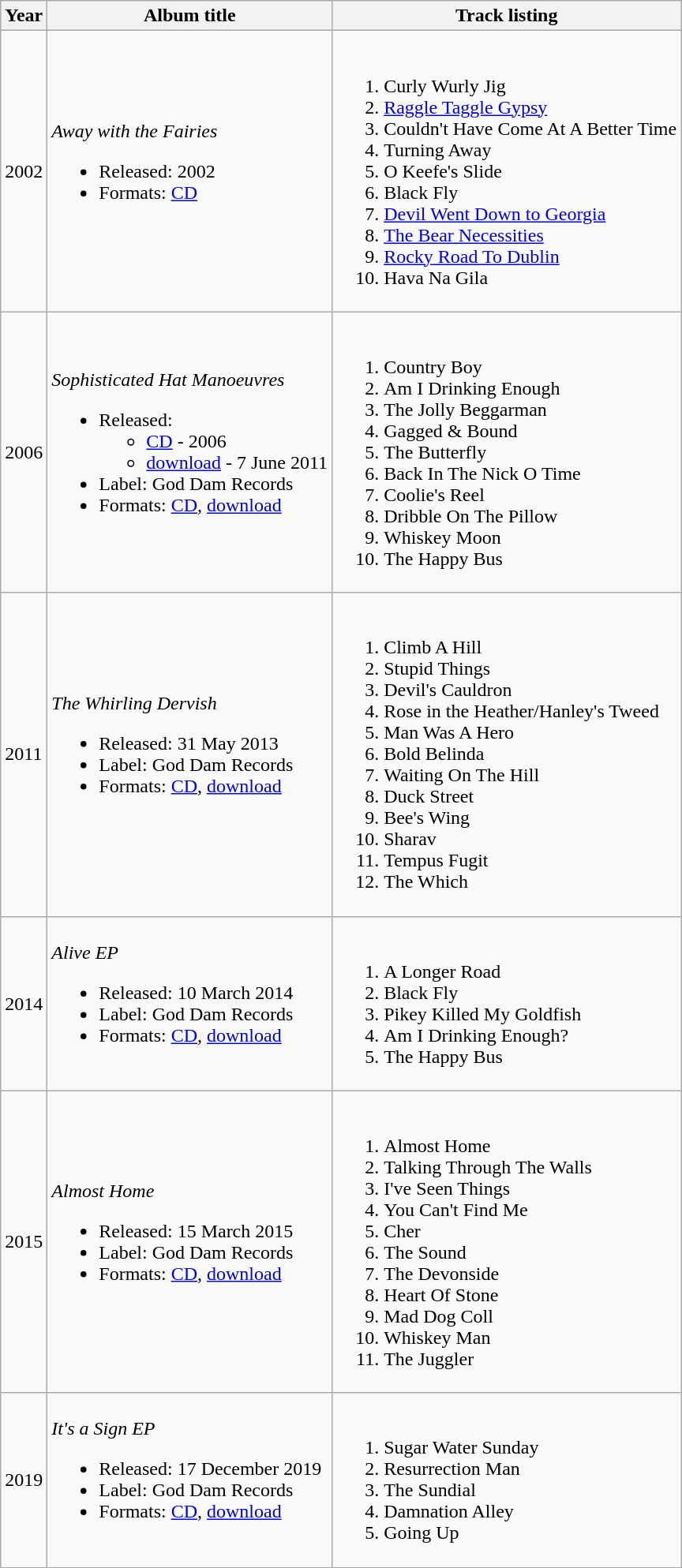<table class="wikitable">
<tr>
<th>Year</th>
<th>Album title</th>
<th>Track listing</th>
</tr>
<tr>
<td>2002</td>
<td><em>Away with the Fairies</em><br><ul><li>Released: 2002</li><li>Formats: <a href='#'>CD</a></li></ul></td>
<td><br><ol><li>Curly Wurly Jig</li><li><a href='#'>Raggle Taggle Gypsy</a></li><li>Couldn't Have Come At A Better Time</li><li>Turning Away</li><li>O Keefe's Slide</li><li>Black Fly</li><li><a href='#'>Devil Went Down to Georgia</a></li><li><a href='#'>The Bear Necessities</a></li><li><a href='#'>Rocky Road To Dublin</a></li><li>Hava Na Gila</li></ol></td>
</tr>
<tr>
<td>2006</td>
<td><em>Sophisticated Hat Manoeuvres</em><br><ul><li>Released:<ul><li><a href='#'>CD</a> - 2006</li><li><a href='#'>download</a> - 7 June 2011 </li></ul></li><li>Label: God Dam Records</li><li>Formats: <a href='#'>CD</a>, <a href='#'>download</a></li></ul></td>
<td><br><ol><li>Country Boy</li><li>Am I Drinking Enough</li><li>The Jolly Beggarman</li><li>Gagged & Bound</li><li>The Butterfly</li><li>Back In The Nick O Time</li><li>Coolie's Reel</li><li>Dribble On The Pillow</li><li>Whiskey Moon</li><li>The Happy Bus</li></ol></td>
</tr>
<tr>
<td>2011</td>
<td><em>The Whirling Dervish</em><br><ul><li>Released: 31 May 2013 </li><li>Label: God Dam Records</li><li>Formats: <a href='#'>CD</a>, <a href='#'>download</a></li></ul></td>
<td><br><ol><li>Climb A Hill</li><li>Stupid Things</li><li>Devil's Cauldron</li><li>Rose in the Heather/Hanley's Tweed</li><li>Man Was A Hero</li><li>Bold Belinda</li><li>Waiting On The Hill</li><li>Duck Street</li><li>Bee's Wing</li><li>Sharav</li><li>Tempus Fugit</li><li>The Which</li></ol></td>
</tr>
<tr>
<td>2014</td>
<td><em>Alive EP</em><br><ul><li>Released: 10 March 2014 </li><li>Label: God Dam Records</li><li>Formats: <a href='#'>CD</a>, <a href='#'>download</a></li></ul></td>
<td><br><ol><li>A Longer Road</li><li>Black Fly</li><li>Pikey Killed My Goldfish</li><li>Am I Drinking Enough?</li><li>The Happy Bus</li></ol></td>
</tr>
<tr>
<td>2015</td>
<td><em>Almost Home</em><br><ul><li>Released: 15 March 2015 </li><li>Label: God Dam Records</li><li>Formats: <a href='#'>CD</a>, <a href='#'>download</a></li></ul></td>
<td><br><ol><li>Almost Home</li><li>Talking Through The Walls</li><li>I've Seen Things</li><li>You Can't Find Me</li><li>Cher</li><li>The Sound</li><li>The Devonside</li><li>Heart Of Stone</li><li>Mad Dog Coll</li><li>Whiskey Man</li><li>The Juggler</li></ol></td>
</tr>
<tr>
<td>2019</td>
<td><em>It's a Sign EP</em><br><ul><li>Released: 17 December 2019 </li><li>Label: God Dam Records</li><li>Formats: <a href='#'>CD</a>, <a href='#'>download</a></li></ul></td>
<td><br><ol><li>Sugar Water Sunday</li><li>Resurrection Man</li><li>The Sundial</li><li>Damnation Alley</li><li>Going Up</li></ol></td>
</tr>
</table>
